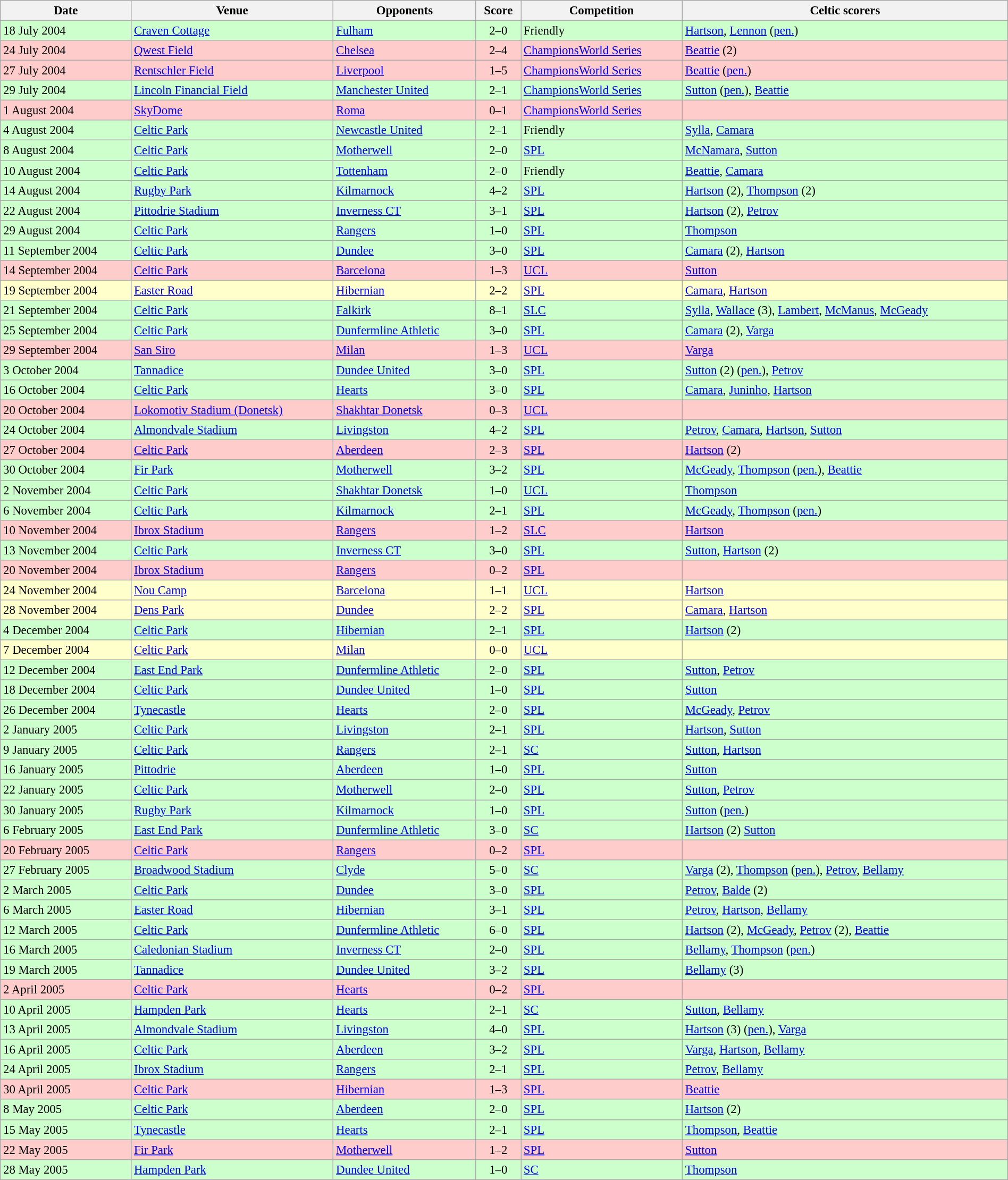<table class="wikitable" style="text-align:center; font-size:95%;width:100%; text-align:left">
<tr>
<th>Date</th>
<th>Venue</th>
<th>Opponents</th>
<th>Score</th>
<th>Competition</th>
<th>Celtic scorers</th>
</tr>
<tr bgcolor="#CCFFCC">
<td>18 July 2004</td>
<td><a href='#'>Craven Cottage</a></td>
<td> <a href='#'>Fulham</a></td>
<td align=center>2–0</td>
<td>Friendly</td>
<td><a href='#'>Hartson</a>, <a href='#'>Lennon</a> (<a href='#'>pen.</a>)</td>
</tr>
<tr bgcolor="#FFCCCC">
<td>24 July 2004</td>
<td><a href='#'>Qwest Field</a></td>
<td> <a href='#'>Chelsea</a></td>
<td align=center>2–4</td>
<td><a href='#'>ChampionsWorld Series</a></td>
<td><a href='#'>Beattie</a> (2)</td>
</tr>
<tr bgcolor="#FFCCCC">
<td>27 July 2004</td>
<td><a href='#'>Rentschler Field</a></td>
<td> <a href='#'>Liverpool</a></td>
<td align=center>1–5</td>
<td><a href='#'>ChampionsWorld Series</a></td>
<td><a href='#'>Beattie</a> (<a href='#'>pen.</a>)</td>
</tr>
<tr bgcolor="#CCFFCC">
<td>29 July 2004</td>
<td><a href='#'>Lincoln Financial Field</a></td>
<td> <a href='#'>Manchester United</a></td>
<td align=center>2–1</td>
<td><a href='#'>ChampionsWorld Series</a></td>
<td><a href='#'>Sutton</a> (<a href='#'>pen.</a>), <a href='#'>Beattie</a></td>
</tr>
<tr bgcolor="#FFCCCC">
<td>1 August 2004</td>
<td><a href='#'>SkyDome</a></td>
<td> <a href='#'>Roma</a></td>
<td align=center>0–1</td>
<td><a href='#'>ChampionsWorld Series</a></td>
<td></td>
</tr>
<tr bgcolor="#CCFFCC">
<td>4 August 2004</td>
<td><a href='#'>Celtic Park</a></td>
<td> <a href='#'>Newcastle United</a></td>
<td align=center>2–1</td>
<td>Friendly</td>
<td><a href='#'>Sylla</a>, <a href='#'>Camara</a></td>
</tr>
<tr bgcolor="#CCFFCC">
<td>8 August 2004</td>
<td><a href='#'>Celtic Park</a></td>
<td><a href='#'>Motherwell</a></td>
<td align=center>2–0</td>
<td><a href='#'>SPL</a></td>
<td><a href='#'>McNamara</a>, <a href='#'>Sutton</a></td>
</tr>
<tr bgcolor="#CCFFCC">
<td>10 August 2004</td>
<td><a href='#'>Celtic Park</a></td>
<td> <a href='#'>Tottenham</a></td>
<td align=center>2–0</td>
<td>Friendly</td>
<td><a href='#'>Beattie</a>, <a href='#'>Camara</a></td>
</tr>
<tr bgcolor="#CCFFCC">
<td>14 August 2004</td>
<td><a href='#'>Rugby Park</a></td>
<td><a href='#'>Kilmarnock</a></td>
<td align=center>4–2</td>
<td><a href='#'>SPL</a></td>
<td><a href='#'>Hartson</a> (2), <a href='#'>Thompson</a> (2)</td>
</tr>
<tr bgcolor="#CCFFCC">
<td>22 August 2004</td>
<td><a href='#'>Pittodrie Stadium</a></td>
<td><a href='#'>Inverness CT</a></td>
<td align=center>3–1</td>
<td><a href='#'>SPL</a></td>
<td><a href='#'>Hartson</a> (2), <a href='#'>Petrov</a></td>
</tr>
<tr bgcolor="#CCFFCC">
<td>29 August 2004</td>
<td><a href='#'>Celtic Park</a></td>
<td><a href='#'>Rangers</a></td>
<td align=center>1–0</td>
<td><a href='#'>SPL</a></td>
<td><a href='#'>Thompson</a></td>
</tr>
<tr bgcolor="#CCFFCC">
<td>11 September 2004</td>
<td><a href='#'>Celtic Park</a></td>
<td><a href='#'>Dundee</a></td>
<td align=center>3–0</td>
<td><a href='#'>SPL</a></td>
<td><a href='#'>Camara</a> (2), <a href='#'>Hartson</a></td>
</tr>
<tr bgcolor="#FFCCCC">
<td>14 September 2004</td>
<td><a href='#'>Celtic Park</a></td>
<td> <a href='#'>Barcelona</a></td>
<td align=center>1–3</td>
<td><a href='#'>UCL</a></td>
<td><a href='#'>Sutton</a></td>
</tr>
<tr bgcolor="#FFFFCC">
<td>19 September 2004</td>
<td><a href='#'>Easter Road</a></td>
<td><a href='#'>Hibernian</a></td>
<td align=center>2–2</td>
<td><a href='#'>SPL</a></td>
<td><a href='#'>Camara</a>, <a href='#'>Hartson</a></td>
</tr>
<tr bgcolor="#CCFFCC">
<td>21 September 2004</td>
<td><a href='#'>Celtic Park</a></td>
<td><a href='#'>Falkirk</a></td>
<td align=center>8–1</td>
<td><a href='#'>SLC</a></td>
<td><a href='#'>Sylla</a>, <a href='#'>Wallace</a> (3), <a href='#'>Lambert</a>, <a href='#'>McManus</a>, <a href='#'>McGeady</a></td>
</tr>
<tr bgcolor="#CCFFCC">
<td>25 September 2004</td>
<td><a href='#'>Celtic Park</a></td>
<td><a href='#'>Dunfermline Athletic</a></td>
<td align=center>3–0</td>
<td><a href='#'>SPL</a></td>
<td><a href='#'>Camara</a> (2), <a href='#'>Varga</a></td>
</tr>
<tr bgcolor="#FFCCCC">
<td>29 September 2004</td>
<td><a href='#'>San Siro</a></td>
<td> <a href='#'>Milan</a></td>
<td align=center>1–3</td>
<td><a href='#'>UCL</a></td>
<td><a href='#'>Varga</a></td>
</tr>
<tr bgcolor="#CCFFCC">
<td>3 October 2004</td>
<td><a href='#'>Tannadice</a></td>
<td><a href='#'>Dundee United</a></td>
<td align=center>3–0</td>
<td><a href='#'>SPL</a></td>
<td><a href='#'>Sutton</a> (2) (<a href='#'>pen.</a>), <a href='#'>Petrov</a></td>
</tr>
<tr bgcolor="#CCFFCC">
<td>16 October 2004</td>
<td><a href='#'>Celtic Park</a></td>
<td><a href='#'>Hearts</a></td>
<td align=center>3–0</td>
<td><a href='#'>SPL</a></td>
<td><a href='#'>Camara</a>, <a href='#'>Juninho</a>, <a href='#'>Hartson</a></td>
</tr>
<tr bgcolor="#FFCCCC">
<td>20 October 2004</td>
<td><a href='#'>Lokomotiv Stadium (Donetsk)</a></td>
<td> <a href='#'>Shakhtar Donetsk</a></td>
<td align=center>0–3</td>
<td><a href='#'>UCL</a></td>
<td></td>
</tr>
<tr bgcolor="#CCFFCC">
<td>24 October 2004</td>
<td><a href='#'>Almondvale Stadium</a></td>
<td><a href='#'>Livingston</a></td>
<td align=center>4–2</td>
<td><a href='#'>SPL</a></td>
<td><a href='#'>Petrov</a>, <a href='#'>Camara</a>, <a href='#'>Hartson</a>, <a href='#'>Sutton</a></td>
</tr>
<tr bgcolor="#FFCCCC">
<td>27 October 2004</td>
<td><a href='#'>Celtic Park</a></td>
<td><a href='#'>Aberdeen</a></td>
<td align=center>2–3</td>
<td><a href='#'>SPL</a></td>
<td><a href='#'>Hartson</a> (2)</td>
</tr>
<tr bgcolor="#CCFFCC">
<td>30 October 2004</td>
<td><a href='#'>Fir Park</a></td>
<td><a href='#'>Motherwell</a></td>
<td align=center>3–2</td>
<td><a href='#'>SPL</a></td>
<td><a href='#'>McGeady</a>, <a href='#'>Thompson</a> (<a href='#'>pen.</a>), <a href='#'>Beattie</a></td>
</tr>
<tr bgcolor="#CCFFCC">
<td>2 November 2004</td>
<td><a href='#'>Celtic Park</a></td>
<td> <a href='#'>Shakhtar Donetsk</a></td>
<td align=center>1–0</td>
<td><a href='#'>UCL</a></td>
<td><a href='#'>Thompson</a></td>
</tr>
<tr bgcolor="#CCFFCC">
<td>6 November 2004</td>
<td><a href='#'>Celtic Park</a></td>
<td><a href='#'>Kilmarnock</a></td>
<td align=center>2–1</td>
<td><a href='#'>SPL</a></td>
<td><a href='#'>McGeady</a>, <a href='#'>Thompson</a> (<a href='#'>pen.</a>)</td>
</tr>
<tr bgcolor="#FFCCCC">
<td>10 November 2004</td>
<td><a href='#'>Ibrox Stadium</a></td>
<td><a href='#'>Rangers</a></td>
<td align=center>1–2</td>
<td><a href='#'>SLC</a></td>
<td><a href='#'>Hartson</a></td>
</tr>
<tr bgcolor="#CCFFCC">
<td>13 November 2004</td>
<td><a href='#'>Celtic Park</a></td>
<td><a href='#'>Inverness CT</a></td>
<td align=center>3–0</td>
<td><a href='#'>SPL</a></td>
<td><a href='#'>Sutton</a>, <a href='#'>Hartson</a> (2)</td>
</tr>
<tr bgcolor="#FFCCCC">
<td>20 November 2004</td>
<td><a href='#'>Ibrox Stadium</a></td>
<td><a href='#'>Rangers</a></td>
<td align=center>0–2</td>
<td><a href='#'>SPL</a></td>
<td></td>
</tr>
<tr bgcolor="#FFFFCC">
<td>24 November 2004</td>
<td><a href='#'>Nou Camp</a></td>
<td> <a href='#'>Barcelona</a></td>
<td align=center>1–1</td>
<td><a href='#'>UCL</a></td>
<td><a href='#'>Hartson</a></td>
</tr>
<tr bgcolor="#FFFFCC">
<td>28 November 2004</td>
<td><a href='#'>Dens Park</a></td>
<td><a href='#'>Dundee</a></td>
<td align=center>2–2</td>
<td><a href='#'>SPL</a></td>
<td><a href='#'>Camara</a>, <a href='#'>Hartson</a></td>
</tr>
<tr bgcolor="#CCFFCC">
<td>4 December 2004</td>
<td><a href='#'>Celtic Park</a></td>
<td><a href='#'>Hibernian</a></td>
<td align=center>2–1</td>
<td><a href='#'>SPL</a></td>
<td><a href='#'>Hartson</a> (2)</td>
</tr>
<tr bgcolor="#FFFFCC">
<td>7 December 2004</td>
<td><a href='#'>Celtic Park</a></td>
<td> <a href='#'>Milan</a></td>
<td align=center>0–0</td>
<td><a href='#'>UCL</a></td>
<td></td>
</tr>
<tr bgcolor="#CCFFCC">
<td>12 December 2004</td>
<td><a href='#'>East End Park</a></td>
<td><a href='#'>Dunfermline Athletic</a></td>
<td align=center>2–0</td>
<td><a href='#'>SPL</a></td>
<td><a href='#'>Sutton</a>, <a href='#'>Petrov</a></td>
</tr>
<tr bgcolor="#CCFFCC">
<td>18 December 2004</td>
<td><a href='#'>Celtic Park</a></td>
<td><a href='#'>Dundee United</a></td>
<td align=center>1–0</td>
<td><a href='#'>SPL</a></td>
<td><a href='#'>Sutton</a></td>
</tr>
<tr bgcolor="#CCFFCC">
<td>26 December 2004</td>
<td><a href='#'>Tynecastle</a></td>
<td><a href='#'>Hearts</a></td>
<td align=center>2–0</td>
<td><a href='#'>SPL</a></td>
<td><a href='#'>McGeady</a>, <a href='#'>Petrov</a></td>
</tr>
<tr bgcolor="#CCFFCC">
<td>2 January 2005</td>
<td><a href='#'>Celtic Park</a></td>
<td><a href='#'>Livingston</a></td>
<td align=center>2–1</td>
<td><a href='#'>SPL</a></td>
<td><a href='#'>Hartson</a>, <a href='#'>Sutton</a></td>
</tr>
<tr bgcolor="#CCFFCC">
<td>9 January 2005</td>
<td><a href='#'>Celtic Park</a></td>
<td><a href='#'>Rangers</a></td>
<td align=center>2–1</td>
<td><a href='#'>SC</a></td>
<td><a href='#'>Sutton</a>, <a href='#'>Hartson</a></td>
</tr>
<tr bgcolor="#CCFFCC">
<td>16 January 2005</td>
<td><a href='#'>Pittodrie</a></td>
<td><a href='#'>Aberdeen</a></td>
<td align=center>1–0</td>
<td><a href='#'>SPL</a></td>
<td><a href='#'>Sutton</a></td>
</tr>
<tr bgcolor="#CCFFCC">
<td>22 January 2005</td>
<td><a href='#'>Celtic Park</a></td>
<td><a href='#'>Motherwell</a></td>
<td align=center>2–0</td>
<td><a href='#'>SPL</a></td>
<td><a href='#'>Sutton</a>, <a href='#'>Petrov</a></td>
</tr>
<tr bgcolor="#CCFFCC">
<td>30 January 2005</td>
<td><a href='#'>Rugby Park</a></td>
<td><a href='#'>Kilmarnock</a></td>
<td align=center>1–0</td>
<td><a href='#'>SPL</a></td>
<td><a href='#'>Sutton</a> (<a href='#'>pen.</a>)</td>
</tr>
<tr bgcolor="#CCFFCC">
<td>6 February 2005</td>
<td><a href='#'>East End Park</a></td>
<td><a href='#'>Dunfermline Athletic</a></td>
<td align=center>3–0</td>
<td><a href='#'>SC</a></td>
<td><a href='#'>Hartson</a> (2) <a href='#'>Sutton</a></td>
</tr>
<tr bgcolor="#FFCCCC">
<td>20 February 2005</td>
<td><a href='#'>Celtic Park</a></td>
<td><a href='#'>Rangers</a></td>
<td align=center>0–2</td>
<td><a href='#'>SPL</a></td>
<td></td>
</tr>
<tr bgcolor="#CCFFCC">
<td>27 February 2005</td>
<td><a href='#'>Broadwood Stadium</a></td>
<td><a href='#'>Clyde</a></td>
<td align=center>5–0</td>
<td><a href='#'>SC</a></td>
<td><a href='#'>Varga</a> (2), <a href='#'>Thompson</a> (<a href='#'>pen.</a>), <a href='#'>Petrov</a>, <a href='#'>Bellamy</a></td>
</tr>
<tr bgcolor="#CCFFCC">
<td>2 March 2005</td>
<td><a href='#'>Celtic Park</a></td>
<td><a href='#'>Dundee</a></td>
<td align=center>3–0</td>
<td><a href='#'>SPL</a></td>
<td><a href='#'>Petrov</a>, <a href='#'>Balde</a> (2)</td>
</tr>
<tr bgcolor="#CCFFCC">
<td>6 March 2005</td>
<td><a href='#'>Easter Road</a></td>
<td><a href='#'>Hibernian</a></td>
<td align=center>3–1</td>
<td><a href='#'>SPL</a></td>
<td><a href='#'>Petrov</a>, <a href='#'>Hartson</a>, <a href='#'>Bellamy</a></td>
</tr>
<tr bgcolor="#CCFFCC">
<td>12 March 2005</td>
<td><a href='#'>Celtic Park</a></td>
<td><a href='#'>Dunfermline Athletic</a></td>
<td align=center>6–0</td>
<td><a href='#'>SPL</a></td>
<td><a href='#'>Hartson</a> (2), <a href='#'>McGeady</a>, <a href='#'>Petrov</a> (2), <a href='#'>Beattie</a></td>
</tr>
<tr bgcolor="#CCFFCC">
<td>16 March 2005</td>
<td><a href='#'>Caledonian Stadium</a></td>
<td><a href='#'>Inverness CT</a></td>
<td align=center>2–0</td>
<td><a href='#'>SPL</a></td>
<td><a href='#'>Bellamy</a>, <a href='#'>Thompson</a> (<a href='#'>pen.</a>)</td>
</tr>
<tr bgcolor="#CCFFCC">
<td>19 March 2005</td>
<td><a href='#'>Tannadice</a></td>
<td><a href='#'>Dundee United</a></td>
<td align=center>3–2</td>
<td><a href='#'>SPL</a></td>
<td><a href='#'>Bellamy</a> (3)</td>
</tr>
<tr bgcolor="#FFCCCC">
<td>2 April 2005</td>
<td><a href='#'>Celtic Park</a></td>
<td><a href='#'>Hearts</a></td>
<td align=center>0–2</td>
<td><a href='#'>SPL</a></td>
<td></td>
</tr>
<tr bgcolor="#CCFFCC">
<td>10 April 2005</td>
<td><a href='#'>Hampden Park</a></td>
<td><a href='#'>Hearts</a></td>
<td align=center>2–1</td>
<td><a href='#'>SC</a></td>
<td><a href='#'>Sutton</a>, <a href='#'>Bellamy</a></td>
</tr>
<tr bgcolor="#CCFFCC">
<td>13 April 2005</td>
<td><a href='#'>Almondvale Stadium</a></td>
<td><a href='#'>Livingston</a></td>
<td align=center>4–0</td>
<td><a href='#'>SPL</a></td>
<td><a href='#'>Hartson</a> (3) (<a href='#'>pen.</a>), <a href='#'>Varga</a></td>
</tr>
<tr bgcolor="#CCFFCC">
<td>16 April 2005</td>
<td><a href='#'>Celtic Park</a></td>
<td><a href='#'>Aberdeen</a></td>
<td align=center>3–2</td>
<td><a href='#'>SPL</a></td>
<td><a href='#'>Varga</a>, <a href='#'>Hartson</a>, <a href='#'>Bellamy</a></td>
</tr>
<tr bgcolor="#CCFFCC">
<td>24 April 2005</td>
<td><a href='#'>Ibrox Stadium</a></td>
<td><a href='#'>Rangers</a></td>
<td align=center>2–1</td>
<td><a href='#'>SPL</a></td>
<td><a href='#'>Petrov</a>, <a href='#'>Bellamy</a></td>
</tr>
<tr bgcolor="#FFCCCC">
<td>30 April 2005</td>
<td><a href='#'>Celtic Park</a></td>
<td><a href='#'>Hibernian</a></td>
<td align=center>1–3</td>
<td><a href='#'>SPL</a></td>
<td><a href='#'>Beattie</a></td>
</tr>
<tr bgcolor="#CCFFCC">
<td>8 May 2005</td>
<td><a href='#'>Celtic Park</a></td>
<td><a href='#'>Aberdeen</a></td>
<td align=center>2–0</td>
<td><a href='#'>SPL</a></td>
<td><a href='#'>Hartson</a> (2)</td>
</tr>
<tr bgcolor="#CCFFCC">
<td>15 May 2005</td>
<td><a href='#'>Tynecastle</a></td>
<td><a href='#'>Hearts</a></td>
<td align=center>2–1</td>
<td><a href='#'>SPL</a></td>
<td><a href='#'>Thompson</a>, <a href='#'>Beattie</a></td>
</tr>
<tr bgcolor="#FFCCCC">
<td>22 May 2005</td>
<td><a href='#'>Fir Park</a></td>
<td><a href='#'>Motherwell</a></td>
<td align=center>1–2</td>
<td><a href='#'>SPL</a></td>
<td><a href='#'>Sutton</a></td>
</tr>
<tr bgcolor="#CCFFCC">
<td>28 May 2005</td>
<td><a href='#'>Hampden Park</a></td>
<td><a href='#'>Dundee United</a></td>
<td align=center>1–0</td>
<td><a href='#'>SC</a></td>
<td><a href='#'>Thompson</a></td>
</tr>
</table>
